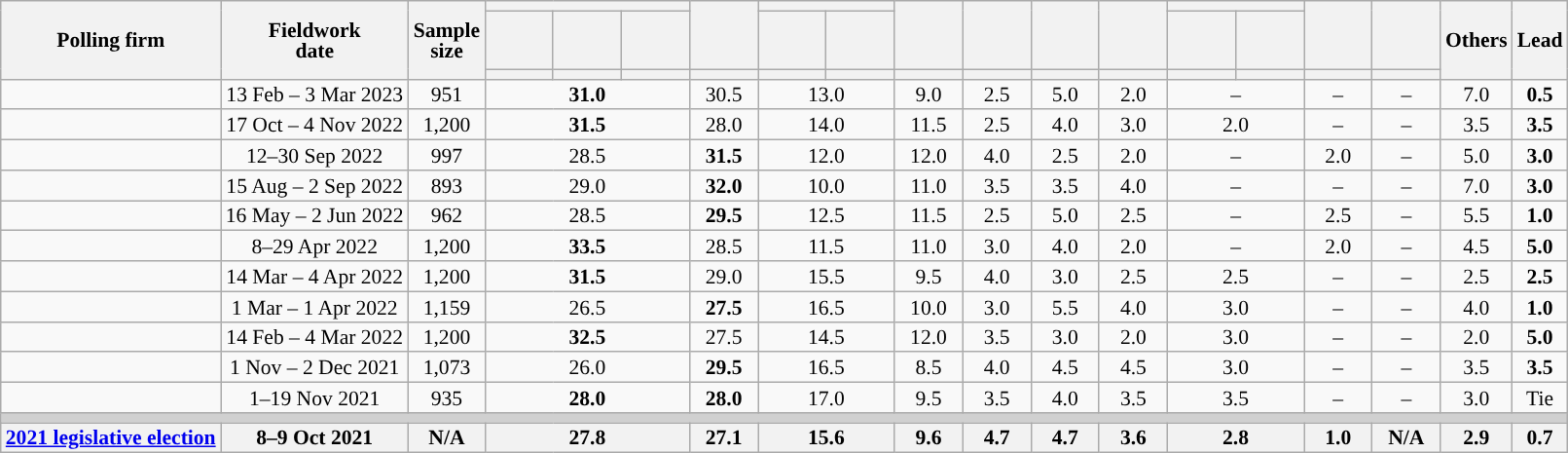<table class="wikitable mw-collapsible sortable" style="text-align:center;font-size:90%;line-height:14px;">
<tr>
<th rowspan="3">Polling firm</th>
<th rowspan="3">Fieldwork<br>date</th>
<th rowspan="3">Sample<br>size</th>
<th colspan="3" class="unsortable" style="width:40px;"></th>
<th rowspan="2" class="unsortable" style="width:40px;"></th>
<th colspan="2" class="unsortable" style="width:40px;"></th>
<th rowspan="2" class="unsortable" style="width:40px;"></th>
<th rowspan="2" class="unsortable" style="width:40px;"></th>
<th rowspan="2" class="unsortable" style="width:40px;"></th>
<th rowspan="2" class="unsortable" style="width:40px;"></th>
<th colspan="2" class="unsortable" style="width:40px;"></th>
<th rowspan="2" class="unsortable" style="width:40px;"></th>
<th rowspan="2" class="unsortable" style="width:40px;"></th>
<th rowspan="3" style="width:40px;">Others</th>
<th rowspan="3" style="width:25px;">Lead</th>
</tr>
<tr style="height:40px;">
<th class="unsortable" style="width:40px;"></th>
<th class="unsortable" style="width:40px;"></th>
<th class="unsortable" style="width:40px;"></th>
<th class="unsortable" style="width:40px;"></th>
<th class="unsortable" style="width:40px;"></th>
<th class="unsortable" style="width:40px;"></th>
<th class="unsortable" style="width:40px;"></th>
</tr>
<tr>
<th class="unsortable" style="color:inherit;background:"></th>
<th class="unsortable" style="color:inherit;background:"></th>
<th class="unsortable" style="color:inherit;background:"></th>
<th class="unsortable" style="color:inherit;background:"></th>
<th class="unsortable" style="color:inherit;background:"></th>
<th class="unsortable" style="color:inherit;background:"></th>
<th class="unsortable" style="color:inherit;background:"></th>
<th class="unsortable" style="color:inherit;background:"></th>
<th class="unsortable" style="color:inherit;background:"></th>
<th class="unsortable" style="color:inherit;background:"></th>
<th class="unsortable" style="color:inherit;background:"></th>
<th class="unsortable" style="color:inherit;background:"></th>
<th class="unsortable" style="color:inherit;background:"></th>
<th class="unsortable" style="color:inherit;background:"></th>
</tr>
<tr>
<td></td>
<td>13 Feb – 3 Mar 2023</td>
<td>951</td>
<td colspan="3" ><strong>31.0</strong></td>
<td>30.5</td>
<td colspan="2">13.0</td>
<td>9.0</td>
<td>2.5</td>
<td>5.0</td>
<td>2.0</td>
<td colspan="2">–</td>
<td>–</td>
<td>–</td>
<td>7.0</td>
<td style="background:"><strong>0.5</strong></td>
</tr>
<tr>
<td></td>
<td>17 Oct – 4 Nov 2022</td>
<td>1,200</td>
<td colspan="3" ><strong>31.5</strong></td>
<td>28.0</td>
<td colspan="2">14.0</td>
<td>11.5</td>
<td>2.5</td>
<td>4.0</td>
<td>3.0</td>
<td colspan="2">2.0</td>
<td>–</td>
<td>–</td>
<td>3.5</td>
<td style="background:"><strong>3.5</strong></td>
</tr>
<tr>
<td></td>
<td>12–30 Sep 2022</td>
<td>997</td>
<td colspan="3">28.5</td>
<td><strong>31.5</strong></td>
<td colspan="2">12.0</td>
<td>12.0</td>
<td>4.0</td>
<td>2.5</td>
<td>2.0</td>
<td colspan="2">–</td>
<td>2.0</td>
<td>–</td>
<td>5.0</td>
<td style="background:"><strong>3.0</strong></td>
</tr>
<tr>
<td></td>
<td>15 Aug – 2 Sep 2022</td>
<td>893</td>
<td colspan="3">29.0</td>
<td><strong>32.0</strong></td>
<td colspan="2">10.0</td>
<td>11.0</td>
<td>3.5</td>
<td>3.5</td>
<td>4.0</td>
<td colspan="2">–</td>
<td>–</td>
<td>–</td>
<td>7.0</td>
<td style="background:"><strong>3.0</strong></td>
</tr>
<tr>
<td></td>
<td>16 May – 2 Jun 2022</td>
<td>962</td>
<td colspan="3">28.5</td>
<td><strong>29.5</strong></td>
<td colspan="2">12.5</td>
<td>11.5</td>
<td>2.5</td>
<td>5.0</td>
<td>2.5</td>
<td colspan="2">–</td>
<td>2.5</td>
<td>–</td>
<td>5.5</td>
<td style="background:"><strong>1.0</strong></td>
</tr>
<tr>
<td></td>
<td>8–29 Apr 2022</td>
<td>1,200</td>
<td colspan="3" ><strong>33.5</strong></td>
<td>28.5</td>
<td colspan="2">11.5</td>
<td>11.0</td>
<td>3.0</td>
<td>4.0</td>
<td>2.0</td>
<td colspan="2">–</td>
<td>2.0</td>
<td>–</td>
<td>4.5</td>
<td style="background:"><strong>5.0</strong></td>
</tr>
<tr>
<td></td>
<td>14 Mar – 4 Apr 2022</td>
<td>1,200</td>
<td colspan="3" ><strong>31.5</strong></td>
<td>29.0</td>
<td colspan="2">15.5</td>
<td>9.5</td>
<td>4.0</td>
<td>3.0</td>
<td>2.5</td>
<td colspan="2">2.5</td>
<td>–</td>
<td>–</td>
<td>2.5</td>
<td style="background:"><strong>2.5</strong></td>
</tr>
<tr>
<td></td>
<td>1 Mar – 1 Apr 2022</td>
<td>1,159</td>
<td colspan="3">26.5</td>
<td><strong>27.5</strong></td>
<td colspan="2">16.5</td>
<td>10.0</td>
<td>3.0</td>
<td>5.5</td>
<td>4.0</td>
<td colspan="2">3.0</td>
<td>–</td>
<td>–</td>
<td>4.0</td>
<td style="background:"><strong>1.0</strong></td>
</tr>
<tr>
<td></td>
<td>14 Feb – 4 Mar 2022</td>
<td>1,200</td>
<td colspan="3" ><strong>32.5</strong></td>
<td>27.5</td>
<td colspan="2">14.5</td>
<td>12.0</td>
<td>3.5</td>
<td>3.0</td>
<td>2.0</td>
<td colspan="2">3.0</td>
<td>–</td>
<td>–</td>
<td>2.0</td>
<td style="background:"><strong>5.0</strong></td>
</tr>
<tr>
<td></td>
<td>1 Nov – 2 Dec 2021</td>
<td>1,073</td>
<td colspan="3">26.0</td>
<td><strong>29.5</strong></td>
<td colspan="2">16.5</td>
<td>8.5</td>
<td>4.0</td>
<td>4.5</td>
<td>4.5</td>
<td colspan="2">3.0</td>
<td>–</td>
<td>–</td>
<td>3.5</td>
<td style="background:"><strong>3.5</strong></td>
</tr>
<tr>
<td></td>
<td>1–19 Nov 2021</td>
<td>935</td>
<td colspan="3" ><strong>28.0</strong></td>
<td><strong>28.0</strong></td>
<td colspan="2">17.0</td>
<td>9.5</td>
<td>3.5</td>
<td>4.0</td>
<td>3.5</td>
<td colspan="2">3.5</td>
<td>–</td>
<td>–</td>
<td>3.0</td>
<td>Tie</td>
</tr>
<tr>
<td colspan="19" style="background:#D0D0D0; color:black"></td>
</tr>
<tr>
<th><a href='#'>2021 legislative election</a></th>
<th>8–9 Oct 2021</th>
<th>N/A</th>
<th colspan="3" ><strong>27.8</strong></th>
<th>27.1</th>
<th colspan="2">15.6</th>
<th>9.6</th>
<th>4.7</th>
<th>4.7</th>
<th>3.6</th>
<th colspan="2">2.8</th>
<th>1.0</th>
<th>N/A</th>
<th>2.9</th>
<th style="background:">0.7</th>
</tr>
</table>
